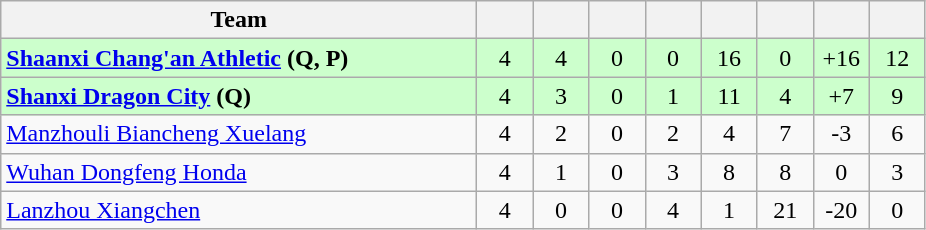<table class="wikitable" style="text-align:center;">
<tr>
<th width=310>Team</th>
<th width=30></th>
<th width=30></th>
<th width=30></th>
<th width=30></th>
<th width=30></th>
<th width=30></th>
<th width=30></th>
<th width=30></th>
</tr>
<tr bgcolor="#ccffcc">
<td align="left"><strong><a href='#'>Shaanxi Chang'an Athletic</a> (Q, P)</strong></td>
<td>4</td>
<td>4</td>
<td>0</td>
<td>0</td>
<td>16</td>
<td>0</td>
<td>+16</td>
<td>12</td>
</tr>
<tr bgcolor="#ccffcc">
<td align="left"><strong><a href='#'>Shanxi Dragon City</a> (Q)</strong></td>
<td>4</td>
<td>3</td>
<td>0</td>
<td>1</td>
<td>11</td>
<td>4</td>
<td>+7</td>
<td>9</td>
</tr>
<tr>
<td align="left"><a href='#'>Manzhouli Biancheng Xuelang</a></td>
<td>4</td>
<td>2</td>
<td>0</td>
<td>2</td>
<td>4</td>
<td>7</td>
<td>-3</td>
<td>6</td>
</tr>
<tr>
<td align="left"><a href='#'>Wuhan Dongfeng Honda</a></td>
<td>4</td>
<td>1</td>
<td>0</td>
<td>3</td>
<td>8</td>
<td>8</td>
<td>0</td>
<td>3</td>
</tr>
<tr>
<td align="left"><a href='#'>Lanzhou Xiangchen</a></td>
<td>4</td>
<td>0</td>
<td>0</td>
<td>4</td>
<td>1</td>
<td>21</td>
<td>-20</td>
<td>0</td>
</tr>
</table>
